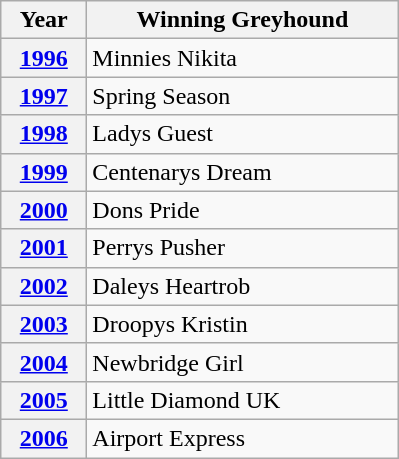<table class="wikitable">
<tr>
<th width=50>Year</th>
<th width=200>Winning Greyhound</th>
</tr>
<tr>
<th><a href='#'>1996</a></th>
<td>Minnies Nikita</td>
</tr>
<tr>
<th><a href='#'>1997</a></th>
<td>Spring Season</td>
</tr>
<tr>
<th><a href='#'>1998</a></th>
<td>Ladys Guest</td>
</tr>
<tr>
<th><a href='#'>1999</a></th>
<td>Centenarys Dream</td>
</tr>
<tr>
<th><a href='#'>2000</a></th>
<td>Dons Pride</td>
</tr>
<tr>
<th><a href='#'>2001</a></th>
<td>Perrys Pusher</td>
</tr>
<tr>
<th><a href='#'>2002</a></th>
<td>Daleys Heartrob</td>
</tr>
<tr>
<th><a href='#'>2003</a></th>
<td>Droopys Kristin</td>
</tr>
<tr>
<th><a href='#'>2004</a></th>
<td>Newbridge Girl</td>
</tr>
<tr>
<th><a href='#'>2005</a></th>
<td>Little Diamond UK</td>
</tr>
<tr>
<th><a href='#'>2006</a></th>
<td>Airport Express</td>
</tr>
</table>
